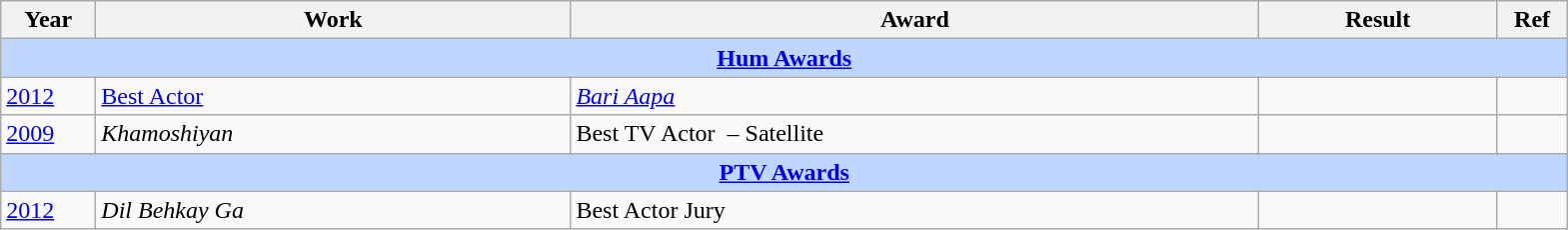<table class="wikitable sortable plainrowheaders">
<tr>
<th width=4%>Year</th>
<th width=20%>Work</th>
<th width=29%>Award</th>
<th width=10%>Result</th>
<th width=3%>Ref</th>
</tr>
<tr>
<th style="background:#bfd7ff;" colspan="5"><a href='#'>Hum Awards</a></th>
</tr>
<tr>
<td><a href='#'>2012</a></td>
<td><a href='#'>Best Actor</a></td>
<td><em><a href='#'>Bari Aapa</a></em></td>
<td></td>
<td></td>
</tr>
<tr>
<td><a href='#'>2009</a></td>
<td><em>Khamoshiyan</em></td>
<td>Best TV Actor  – Satellite</td>
<td></td>
<td></td>
</tr>
<tr>
<th style="background:#bfd7ff;" colspan="5"><a href='#'>PTV Awards</a></th>
</tr>
<tr>
<td><a href='#'>2012</a></td>
<td><em>Dil Behkay Ga</em></td>
<td>Best Actor Jury</td>
<td></td>
<td></td>
</tr>
</table>
